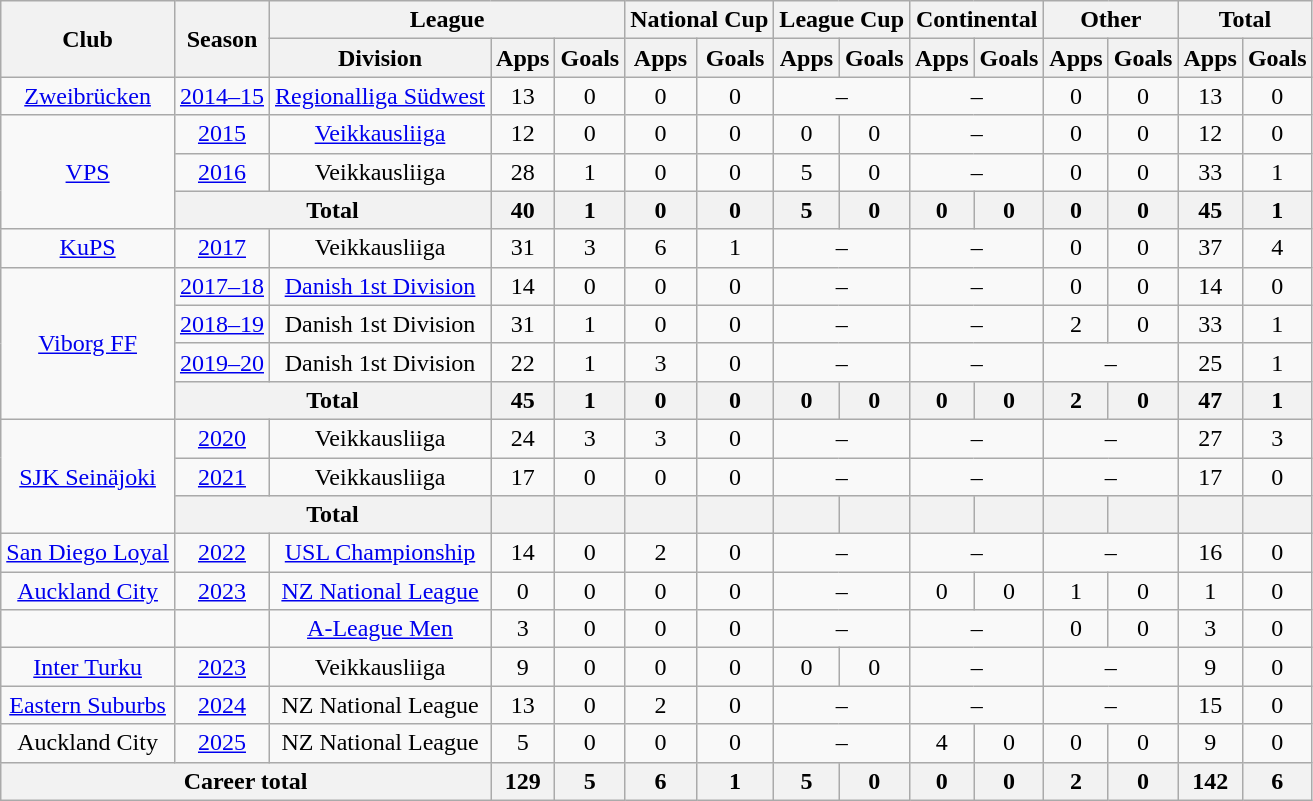<table class="wikitable" style="text-align: center">
<tr>
<th rowspan="2">Club</th>
<th rowspan="2">Season</th>
<th colspan="3">League</th>
<th colspan="2">National Cup</th>
<th colspan="2">League Cup</th>
<th colspan="2">Continental</th>
<th colspan="2">Other</th>
<th colspan="2">Total</th>
</tr>
<tr>
<th>Division</th>
<th>Apps</th>
<th>Goals</th>
<th>Apps</th>
<th>Goals</th>
<th>Apps</th>
<th>Goals</th>
<th>Apps</th>
<th>Goals</th>
<th>Apps</th>
<th>Goals</th>
<th>Apps</th>
<th>Goals</th>
</tr>
<tr>
<td><a href='#'>Zweibrücken</a></td>
<td><a href='#'>2014–15</a></td>
<td><a href='#'>Regionalliga Südwest</a></td>
<td>13</td>
<td>0</td>
<td>0</td>
<td>0</td>
<td colspan="2">–</td>
<td colspan="2">–</td>
<td>0</td>
<td>0</td>
<td>13</td>
<td>0</td>
</tr>
<tr>
<td rowspan="3"><a href='#'>VPS</a></td>
<td><a href='#'>2015</a></td>
<td><a href='#'>Veikkausliiga</a></td>
<td>12</td>
<td>0</td>
<td>0</td>
<td>0</td>
<td>0</td>
<td>0</td>
<td colspan="2">–</td>
<td>0</td>
<td>0</td>
<td>12</td>
<td>0</td>
</tr>
<tr>
<td><a href='#'>2016</a></td>
<td>Veikkausliiga</td>
<td>28</td>
<td>1</td>
<td>0</td>
<td>0</td>
<td>5</td>
<td>0</td>
<td colspan="2">–</td>
<td>0</td>
<td>0</td>
<td>33</td>
<td>1</td>
</tr>
<tr>
<th colspan="2"><strong>Total</strong></th>
<th>40</th>
<th>1</th>
<th>0</th>
<th>0</th>
<th>5</th>
<th>0</th>
<th>0</th>
<th>0</th>
<th>0</th>
<th>0</th>
<th>45</th>
<th>1</th>
</tr>
<tr>
<td><a href='#'>KuPS</a></td>
<td><a href='#'>2017</a></td>
<td>Veikkausliiga</td>
<td>31</td>
<td>3</td>
<td>6</td>
<td>1</td>
<td colspan="2">–</td>
<td colspan="2">–</td>
<td>0</td>
<td>0</td>
<td>37</td>
<td>4</td>
</tr>
<tr>
<td rowspan="4"><a href='#'>Viborg FF</a></td>
<td><a href='#'>2017–18</a></td>
<td><a href='#'>Danish 1st Division</a></td>
<td>14</td>
<td>0</td>
<td>0</td>
<td>0</td>
<td colspan="2">–</td>
<td colspan="2">–</td>
<td>0</td>
<td>0</td>
<td>14</td>
<td>0</td>
</tr>
<tr>
<td><a href='#'>2018–19</a></td>
<td>Danish 1st Division</td>
<td>31</td>
<td>1</td>
<td>0</td>
<td>0</td>
<td colspan="2">–</td>
<td colspan="2">–</td>
<td>2</td>
<td>0</td>
<td>33</td>
<td>1</td>
</tr>
<tr>
<td><a href='#'>2019–20</a></td>
<td>Danish 1st Division</td>
<td>22</td>
<td>1</td>
<td>3</td>
<td>0</td>
<td colspan="2">–</td>
<td colspan="2">–</td>
<td colspan="2">–</td>
<td>25</td>
<td>1</td>
</tr>
<tr>
<th colspan="2"><strong>Total</strong></th>
<th>45</th>
<th>1</th>
<th>0</th>
<th>0</th>
<th>0</th>
<th>0</th>
<th>0</th>
<th>0</th>
<th>2</th>
<th>0</th>
<th>47</th>
<th>1</th>
</tr>
<tr>
<td rowspan="3"><a href='#'>SJK Seinäjoki</a></td>
<td><a href='#'>2020</a></td>
<td>Veikkausliiga</td>
<td>24</td>
<td>3</td>
<td>3</td>
<td>0</td>
<td colspan="2">–</td>
<td colspan="2">–</td>
<td colspan="2">–</td>
<td>27</td>
<td>3</td>
</tr>
<tr>
<td><a href='#'>2021</a></td>
<td>Veikkausliiga</td>
<td>17</td>
<td>0</td>
<td>0</td>
<td>0</td>
<td colspan="2">–</td>
<td colspan="2">–</td>
<td colspan="2">–</td>
<td>17</td>
<td>0</td>
</tr>
<tr>
<th colspan="2"><strong>Total</strong></th>
<th></th>
<th></th>
<th></th>
<th></th>
<th></th>
<th></th>
<th></th>
<th></th>
<th></th>
<th></th>
<th></th>
<th></th>
</tr>
<tr>
<td><a href='#'>San Diego Loyal</a></td>
<td><a href='#'>2022</a></td>
<td><a href='#'>USL Championship</a></td>
<td>14</td>
<td>0</td>
<td>2</td>
<td>0</td>
<td colspan="2">–</td>
<td colspan="2">–</td>
<td colspan="2">–</td>
<td>16</td>
<td>0</td>
</tr>
<tr>
<td><a href='#'>Auckland City</a></td>
<td><a href='#'>2023</a></td>
<td><a href='#'>NZ National League</a></td>
<td>0</td>
<td>0</td>
<td>0</td>
<td>0</td>
<td colspan="2">–</td>
<td>0</td>
<td>0</td>
<td>1</td>
<td>0</td>
<td>1</td>
<td>0</td>
</tr>
<tr>
<td></td>
<td></td>
<td><a href='#'>A-League Men</a></td>
<td>3</td>
<td>0</td>
<td>0</td>
<td>0</td>
<td colspan="2">–</td>
<td colspan="2">–</td>
<td>0</td>
<td>0</td>
<td>3</td>
<td>0</td>
</tr>
<tr>
<td><a href='#'>Inter Turku</a></td>
<td><a href='#'>2023</a></td>
<td>Veikkausliiga</td>
<td>9</td>
<td>0</td>
<td>0</td>
<td>0</td>
<td>0</td>
<td>0</td>
<td colspan="2">–</td>
<td colspan="2">–</td>
<td>9</td>
<td>0</td>
</tr>
<tr>
<td><a href='#'>Eastern Suburbs</a></td>
<td><a href='#'>2024</a></td>
<td>NZ National League</td>
<td>13</td>
<td>0</td>
<td>2</td>
<td>0</td>
<td colspan="2">–</td>
<td colspan="2">–</td>
<td colspan="2">–</td>
<td>15</td>
<td>0</td>
</tr>
<tr>
<td>Auckland City</td>
<td><a href='#'>2025</a></td>
<td>NZ National League</td>
<td>5</td>
<td>0</td>
<td>0</td>
<td>0</td>
<td colspan="2">–</td>
<td>4</td>
<td>0</td>
<td>0</td>
<td>0</td>
<td>9</td>
<td>0</td>
</tr>
<tr>
<th colspan="3"><strong>Career total</strong></th>
<th>129</th>
<th>5</th>
<th>6</th>
<th>1</th>
<th>5</th>
<th>0</th>
<th>0</th>
<th>0</th>
<th>2</th>
<th>0</th>
<th>142</th>
<th>6</th>
</tr>
</table>
